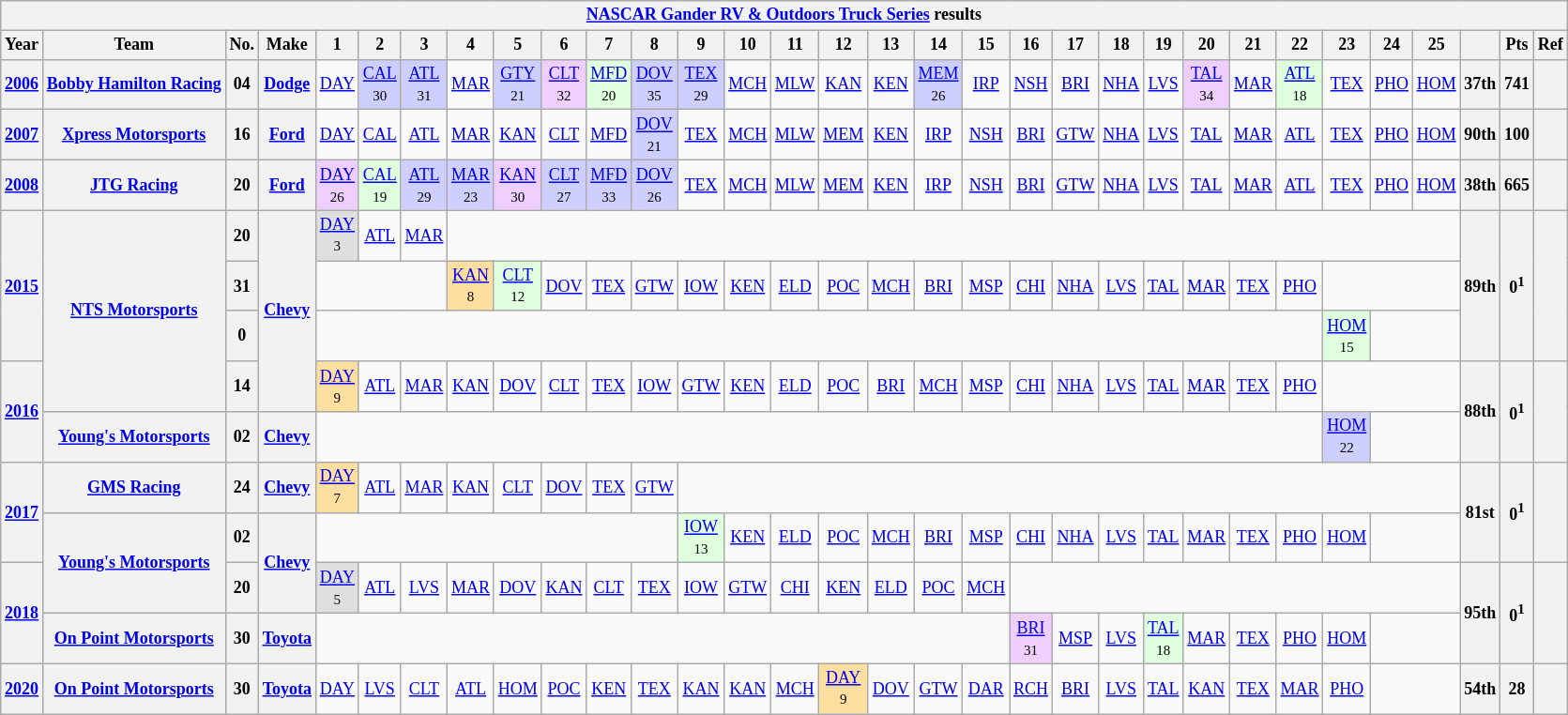<table class="wikitable" style="text-align:center; font-size:75%">
<tr>
<th colspan=45><a href='#'>NASCAR Gander RV & Outdoors Truck Series</a> results</th>
</tr>
<tr>
<th>Year</th>
<th>Team</th>
<th>No.</th>
<th>Make</th>
<th>1</th>
<th>2</th>
<th>3</th>
<th>4</th>
<th>5</th>
<th>6</th>
<th>7</th>
<th>8</th>
<th>9</th>
<th>10</th>
<th>11</th>
<th>12</th>
<th>13</th>
<th>14</th>
<th>15</th>
<th>16</th>
<th>17</th>
<th>18</th>
<th>19</th>
<th>20</th>
<th>21</th>
<th>22</th>
<th>23</th>
<th>24</th>
<th>25</th>
<th></th>
<th>Pts</th>
<th>Ref</th>
</tr>
<tr>
<th><a href='#'>2006</a></th>
<th><a href='#'>Bobby Hamilton Racing</a></th>
<th>04</th>
<th><a href='#'>Dodge</a></th>
<td><a href='#'>DAY</a></td>
<td style="background:#CFCFFF;"><a href='#'>CAL</a><br><small>30</small></td>
<td style="background:#CFCFFF;"><a href='#'>ATL</a><br><small>31</small></td>
<td><a href='#'>MAR</a></td>
<td style="background:#CFCFFF;"><a href='#'>GTY</a><br><small>21</small></td>
<td style="background:#EFCFFF;"><a href='#'>CLT</a><br><small>32</small></td>
<td style="background:#DFFFDF;"><a href='#'>MFD</a><br><small>20</small></td>
<td style="background:#CFCFFF;"><a href='#'>DOV</a><br><small>35</small></td>
<td style="background:#CFCFFF;"><a href='#'>TEX</a><br><small>29</small></td>
<td><a href='#'>MCH</a></td>
<td><a href='#'>MLW</a></td>
<td><a href='#'>KAN</a></td>
<td><a href='#'>KEN</a></td>
<td style="background:#CFCFFF;"><a href='#'>MEM</a><br><small>26</small></td>
<td><a href='#'>IRP</a></td>
<td><a href='#'>NSH</a></td>
<td><a href='#'>BRI</a></td>
<td><a href='#'>NHA</a></td>
<td><a href='#'>LVS</a></td>
<td style="background:#EFCFFF;"><a href='#'>TAL</a><br><small>34</small></td>
<td><a href='#'>MAR</a></td>
<td style="background:#DFFFDF;"><a href='#'>ATL</a><br><small>18</small></td>
<td><a href='#'>TEX</a></td>
<td><a href='#'>PHO</a></td>
<td><a href='#'>HOM</a></td>
<th>37th</th>
<th>741</th>
<th></th>
</tr>
<tr>
<th><a href='#'>2007</a></th>
<th><a href='#'>Xpress Motorsports</a></th>
<th>16</th>
<th><a href='#'>Ford</a></th>
<td><a href='#'>DAY</a></td>
<td><a href='#'>CAL</a></td>
<td><a href='#'>ATL</a></td>
<td><a href='#'>MAR</a></td>
<td><a href='#'>KAN</a></td>
<td><a href='#'>CLT</a></td>
<td><a href='#'>MFD</a></td>
<td style="background:#CFCFFF;"><a href='#'>DOV</a><br><small>21</small></td>
<td><a href='#'>TEX</a></td>
<td><a href='#'>MCH</a></td>
<td><a href='#'>MLW</a></td>
<td><a href='#'>MEM</a></td>
<td><a href='#'>KEN</a></td>
<td><a href='#'>IRP</a></td>
<td><a href='#'>NSH</a></td>
<td><a href='#'>BRI</a></td>
<td><a href='#'>GTW</a></td>
<td><a href='#'>NHA</a></td>
<td><a href='#'>LVS</a></td>
<td><a href='#'>TAL</a></td>
<td><a href='#'>MAR</a></td>
<td><a href='#'>ATL</a></td>
<td><a href='#'>TEX</a></td>
<td><a href='#'>PHO</a></td>
<td><a href='#'>HOM</a></td>
<th>90th</th>
<th>100</th>
<th></th>
</tr>
<tr>
<th><a href='#'>2008</a></th>
<th><a href='#'>JTG Racing</a></th>
<th>20</th>
<th><a href='#'>Ford</a></th>
<td style="background:#EFCFFF;"><a href='#'>DAY</a><br><small>26</small></td>
<td style="background:#DFFFDF;"><a href='#'>CAL</a><br><small>19</small></td>
<td style="background:#CFCFFF;"><a href='#'>ATL</a><br><small>29</small></td>
<td style="background:#CFCFFF;"><a href='#'>MAR</a><br><small>23</small></td>
<td style="background:#EFCFFF;"><a href='#'>KAN</a><br><small>30</small></td>
<td style="background:#CFCFFF;"><a href='#'>CLT</a><br><small>27</small></td>
<td style="background:#CFCFFF;"><a href='#'>MFD</a><br><small>33</small></td>
<td style="background:#CFCFFF;"><a href='#'>DOV</a><br><small>26</small></td>
<td><a href='#'>TEX</a></td>
<td><a href='#'>MCH</a></td>
<td><a href='#'>MLW</a></td>
<td><a href='#'>MEM</a></td>
<td><a href='#'>KEN</a></td>
<td><a href='#'>IRP</a></td>
<td><a href='#'>NSH</a></td>
<td><a href='#'>BRI</a></td>
<td><a href='#'>GTW</a></td>
<td><a href='#'>NHA</a></td>
<td><a href='#'>LVS</a></td>
<td><a href='#'>TAL</a></td>
<td><a href='#'>MAR</a></td>
<td><a href='#'>ATL</a></td>
<td><a href='#'>TEX</a></td>
<td><a href='#'>PHO</a></td>
<td><a href='#'>HOM</a></td>
<th>38th</th>
<th>665</th>
<th></th>
</tr>
<tr>
<th rowspan=3><a href='#'>2015</a></th>
<th rowspan=4><a href='#'>NTS Motorsports</a></th>
<th>20</th>
<th rowspan=4><a href='#'>Chevy</a></th>
<td style="background:#DFDFDF;"><a href='#'>DAY</a><br><small>3</small></td>
<td><a href='#'>ATL</a></td>
<td><a href='#'>MAR</a></td>
<td colspan=22></td>
<th rowspan=3>89th</th>
<th rowspan=3>0<sup>1</sup></th>
<th rowspan=3></th>
</tr>
<tr>
<th>31</th>
<td colspan=3></td>
<td style="background:#FFDF9F;"><a href='#'>KAN</a><br><small>8</small></td>
<td style="background:#DFFFDF;"><a href='#'>CLT</a><br><small>12</small></td>
<td><a href='#'>DOV</a></td>
<td><a href='#'>TEX</a></td>
<td><a href='#'>GTW</a></td>
<td><a href='#'>IOW</a></td>
<td><a href='#'>KEN</a></td>
<td><a href='#'>ELD</a></td>
<td><a href='#'>POC</a></td>
<td><a href='#'>MCH</a></td>
<td><a href='#'>BRI</a></td>
<td><a href='#'>MSP</a></td>
<td><a href='#'>CHI</a></td>
<td><a href='#'>NHA</a></td>
<td><a href='#'>LVS</a></td>
<td><a href='#'>TAL</a></td>
<td><a href='#'>MAR</a></td>
<td><a href='#'>TEX</a></td>
<td><a href='#'>PHO</a></td>
<td colspan=3></td>
</tr>
<tr>
<th>0</th>
<td colspan=22></td>
<td style="background:#DFFFDF;"><a href='#'>HOM</a><br><small>15</small></td>
<td colspan=2></td>
</tr>
<tr>
<th rowspan=2><a href='#'>2016</a></th>
<th>14</th>
<td style="background:#FFDF9F;"><a href='#'>DAY</a><br><small>9</small></td>
<td><a href='#'>ATL</a></td>
<td><a href='#'>MAR</a></td>
<td><a href='#'>KAN</a></td>
<td><a href='#'>DOV</a></td>
<td><a href='#'>CLT</a></td>
<td><a href='#'>TEX</a></td>
<td><a href='#'>IOW</a></td>
<td><a href='#'>GTW</a></td>
<td><a href='#'>KEN</a></td>
<td><a href='#'>ELD</a></td>
<td><a href='#'>POC</a></td>
<td><a href='#'>BRI</a></td>
<td><a href='#'>MCH</a></td>
<td><a href='#'>MSP</a></td>
<td><a href='#'>CHI</a></td>
<td><a href='#'>NHA</a></td>
<td><a href='#'>LVS</a></td>
<td><a href='#'>TAL</a></td>
<td><a href='#'>MAR</a></td>
<td><a href='#'>TEX</a></td>
<td><a href='#'>PHO</a></td>
<td colspan=3></td>
<th rowspan=2>88th</th>
<th rowspan=2>0<sup>1</sup></th>
<th rowspan=2></th>
</tr>
<tr>
<th><a href='#'>Young's Motorsports</a></th>
<th>02</th>
<th><a href='#'>Chevy</a></th>
<td colspan=22></td>
<td style="background:#CFCFFF"><a href='#'>HOM</a><br><small>22</small></td>
<td colspan=2></td>
</tr>
<tr>
<th rowspan=2><a href='#'>2017</a></th>
<th><a href='#'>GMS Racing</a></th>
<th>24</th>
<th><a href='#'>Chevy</a></th>
<td style="background:#FFDF9F;"><a href='#'>DAY</a><br><small>7</small></td>
<td><a href='#'>ATL</a></td>
<td><a href='#'>MAR</a></td>
<td><a href='#'>KAN</a></td>
<td><a href='#'>CLT</a></td>
<td><a href='#'>DOV</a></td>
<td><a href='#'>TEX</a></td>
<td><a href='#'>GTW</a></td>
<td colspan=17></td>
<th rowspan=2>81st</th>
<th rowspan=2>0<sup>1</sup></th>
<th rowspan=2></th>
</tr>
<tr>
<th rowspan=2><a href='#'>Young's Motorsports</a></th>
<th>02</th>
<th rowspan=2><a href='#'>Chevy</a></th>
<td colspan=8></td>
<td style="background:#DFFFDF;"><a href='#'>IOW</a><br><small>13</small></td>
<td><a href='#'>KEN</a></td>
<td><a href='#'>ELD</a></td>
<td><a href='#'>POC</a></td>
<td><a href='#'>MCH</a></td>
<td><a href='#'>BRI</a></td>
<td><a href='#'>MSP</a></td>
<td><a href='#'>CHI</a></td>
<td><a href='#'>NHA</a></td>
<td><a href='#'>LVS</a></td>
<td><a href='#'>TAL</a></td>
<td><a href='#'>MAR</a></td>
<td><a href='#'>TEX</a></td>
<td><a href='#'>PHO</a></td>
<td><a href='#'>HOM</a></td>
<td colspan=2></td>
</tr>
<tr>
<th rowspan=2><a href='#'>2018</a></th>
<th>20</th>
<td style="background:#DFDFDF;"><a href='#'>DAY</a><br><small>5</small></td>
<td><a href='#'>ATL</a></td>
<td><a href='#'>LVS</a></td>
<td><a href='#'>MAR</a></td>
<td><a href='#'>DOV</a></td>
<td><a href='#'>KAN</a></td>
<td><a href='#'>CLT</a></td>
<td><a href='#'>TEX</a></td>
<td><a href='#'>IOW</a></td>
<td><a href='#'>GTW</a></td>
<td><a href='#'>CHI</a></td>
<td><a href='#'>KEN</a></td>
<td><a href='#'>ELD</a></td>
<td><a href='#'>POC</a></td>
<td><a href='#'>MCH</a></td>
<td colspan=10></td>
<th rowspan=2>95th</th>
<th rowspan=2>0<sup>1</sup></th>
<th rowspan=2></th>
</tr>
<tr>
<th><a href='#'>On Point Motorsports</a></th>
<th>30</th>
<th><a href='#'>Toyota</a></th>
<td colspan=15></td>
<td style="background:#EFCFFF;"><a href='#'>BRI</a><br><small>31</small></td>
<td><a href='#'>MSP</a></td>
<td><a href='#'>LVS</a></td>
<td style="background:#DFFFDF;"><a href='#'>TAL</a><br><small>18</small></td>
<td><a href='#'>MAR</a></td>
<td><a href='#'>TEX</a></td>
<td><a href='#'>PHO</a></td>
<td><a href='#'>HOM</a></td>
<td colspan=2></td>
</tr>
<tr>
<th><a href='#'>2020</a></th>
<th><a href='#'>On Point Motorsports</a></th>
<th>30</th>
<th><a href='#'>Toyota</a></th>
<td><a href='#'>DAY</a></td>
<td><a href='#'>LVS</a></td>
<td><a href='#'>CLT</a></td>
<td><a href='#'>ATL</a></td>
<td><a href='#'>HOM</a></td>
<td><a href='#'>POC</a></td>
<td><a href='#'>KEN</a></td>
<td><a href='#'>TEX</a></td>
<td><a href='#'>KAN</a></td>
<td><a href='#'>KAN</a></td>
<td><a href='#'>MCH</a></td>
<td style="background:#FFDF9F;"><a href='#'>DAY</a><br><small>9</small></td>
<td><a href='#'>DOV</a></td>
<td><a href='#'>GTW</a></td>
<td><a href='#'>DAR</a></td>
<td><a href='#'>RCH</a></td>
<td><a href='#'>BRI</a></td>
<td><a href='#'>LVS</a></td>
<td><a href='#'>TAL</a></td>
<td><a href='#'>KAN</a></td>
<td><a href='#'>TEX</a></td>
<td><a href='#'>MAR</a></td>
<td><a href='#'>PHO</a></td>
<td colspan=2></td>
<th>54th</th>
<th>28</th>
<th></th>
</tr>
</table>
